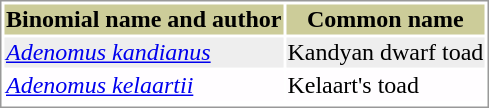<table style="text-align:left; border:1px solid #999999; ">
<tr style="background:#CCCC99; text-align: center; ">
<th>Binomial name and author</th>
<th>Common name</th>
</tr>
<tr style="background:#EEEEEE;">
<td><em><a href='#'>Adenomus kandianus</a></em> </td>
<td>Kandyan dwarf toad</td>
</tr>
<tr style="background:#FFFDFF;">
<td><em><a href='#'>Adenomus kelaartii</a></em> </td>
<td>Kelaart's toad</td>
</tr>
<tr>
</tr>
</table>
